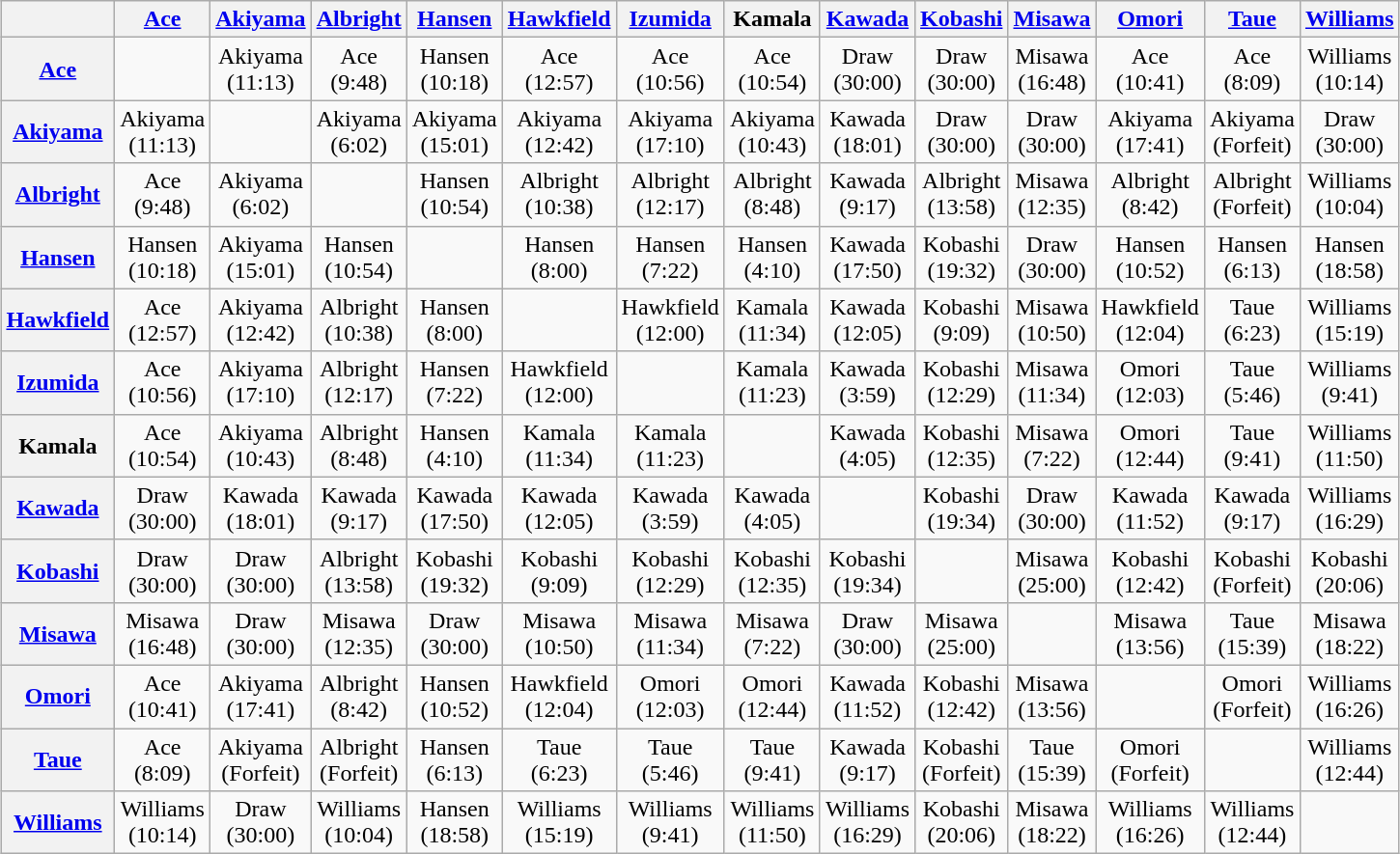<table class="wikitable" style="margin: 1em auto 1em auto; text-align:center;">
<tr>
<th></th>
<th><a href='#'>Ace</a></th>
<th><a href='#'>Akiyama</a></th>
<th><a href='#'>Albright</a></th>
<th><a href='#'>Hansen</a></th>
<th><a href='#'>Hawkfield</a></th>
<th><a href='#'>Izumida</a></th>
<th>Kamala</th>
<th><a href='#'>Kawada</a></th>
<th><a href='#'>Kobashi</a></th>
<th><a href='#'>Misawa</a></th>
<th><a href='#'>Omori</a></th>
<th><a href='#'>Taue</a></th>
<th><a href='#'>Williams</a></th>
</tr>
<tr>
<th><a href='#'>Ace</a></th>
<td></td>
<td>Akiyama<br>(11:13)</td>
<td>Ace<br>(9:48)</td>
<td>Hansen<br>(10:18)</td>
<td>Ace<br>(12:57)</td>
<td>Ace<br>(10:56)</td>
<td>Ace<br>(10:54)</td>
<td>Draw<br>(30:00)</td>
<td>Draw<br>(30:00)</td>
<td>Misawa<br>(16:48)</td>
<td>Ace<br>(10:41)</td>
<td>Ace<br>(8:09)</td>
<td>Williams<br>(10:14)</td>
</tr>
<tr>
<th><a href='#'>Akiyama</a></th>
<td>Akiyama<br>(11:13)</td>
<td></td>
<td>Akiyama<br>(6:02)</td>
<td>Akiyama<br>(15:01)</td>
<td>Akiyama<br>(12:42)</td>
<td>Akiyama<br>(17:10)</td>
<td>Akiyama<br>(10:43)</td>
<td>Kawada<br>(18:01)</td>
<td>Draw<br>(30:00)</td>
<td>Draw<br>(30:00)</td>
<td>Akiyama<br>(17:41)</td>
<td>Akiyama<br>(Forfeit)</td>
<td>Draw<br>(30:00)</td>
</tr>
<tr>
<th><a href='#'>Albright</a></th>
<td>Ace<br>(9:48)</td>
<td>Akiyama<br>(6:02)</td>
<td></td>
<td>Hansen<br>(10:54)</td>
<td>Albright<br>(10:38)</td>
<td>Albright<br>(12:17)</td>
<td>Albright<br>(8:48)</td>
<td>Kawada<br>(9:17)</td>
<td>Albright<br>(13:58)</td>
<td>Misawa<br>(12:35)</td>
<td>Albright<br>(8:42)</td>
<td>Albright<br>(Forfeit)</td>
<td>Williams<br>(10:04)</td>
</tr>
<tr>
<th><a href='#'>Hansen</a></th>
<td>Hansen<br>(10:18)</td>
<td>Akiyama<br>(15:01)</td>
<td>Hansen<br>(10:54)</td>
<td></td>
<td>Hansen<br>(8:00)</td>
<td>Hansen<br>(7:22)</td>
<td>Hansen<br>(4:10)</td>
<td>Kawada<br>(17:50)</td>
<td>Kobashi<br>(19:32)</td>
<td>Draw<br>(30:00)</td>
<td>Hansen<br>(10:52)</td>
<td>Hansen<br>(6:13)</td>
<td>Hansen<br>(18:58)</td>
</tr>
<tr>
<th><a href='#'>Hawkfield</a></th>
<td>Ace<br>(12:57)</td>
<td>Akiyama<br>(12:42)</td>
<td>Albright<br>(10:38)</td>
<td>Hansen<br>(8:00)</td>
<td></td>
<td>Hawkfield<br>(12:00)</td>
<td>Kamala<br>(11:34)</td>
<td>Kawada<br>(12:05)</td>
<td>Kobashi<br>(9:09)</td>
<td>Misawa<br>(10:50)</td>
<td>Hawkfield<br>(12:04)</td>
<td>Taue<br>(6:23)</td>
<td>Williams<br>(15:19)</td>
</tr>
<tr>
<th><a href='#'>Izumida</a></th>
<td>Ace<br>(10:56)</td>
<td>Akiyama<br>(17:10)</td>
<td>Albright<br>(12:17)</td>
<td>Hansen<br>(7:22)</td>
<td>Hawkfield<br>(12:00)</td>
<td></td>
<td>Kamala<br>(11:23)</td>
<td>Kawada<br>(3:59)</td>
<td>Kobashi<br>(12:29)</td>
<td>Misawa<br>(11:34)</td>
<td>Omori<br>(12:03)</td>
<td>Taue<br>(5:46)</td>
<td>Williams<br>(9:41)</td>
</tr>
<tr>
<th>Kamala</th>
<td>Ace<br>(10:54)</td>
<td>Akiyama<br>(10:43)</td>
<td>Albright<br>(8:48)</td>
<td>Hansen<br>(4:10)</td>
<td>Kamala<br>(11:34)</td>
<td>Kamala<br>(11:23)</td>
<td></td>
<td>Kawada<br>(4:05)</td>
<td>Kobashi<br>(12:35)</td>
<td>Misawa<br>(7:22)</td>
<td>Omori<br>(12:44)</td>
<td>Taue<br>(9:41)</td>
<td>Williams<br>(11:50)</td>
</tr>
<tr>
<th><a href='#'>Kawada</a></th>
<td>Draw<br>(30:00)</td>
<td>Kawada<br>(18:01)</td>
<td>Kawada<br>(9:17)</td>
<td>Kawada<br>(17:50)</td>
<td>Kawada<br>(12:05)</td>
<td>Kawada<br>(3:59)</td>
<td>Kawada<br>(4:05)</td>
<td></td>
<td>Kobashi<br>(19:34)</td>
<td>Draw<br>(30:00)</td>
<td>Kawada<br>(11:52)</td>
<td>Kawada<br>(9:17)</td>
<td>Williams<br>(16:29)</td>
</tr>
<tr>
<th><a href='#'>Kobashi</a></th>
<td>Draw<br>(30:00)</td>
<td>Draw<br>(30:00)</td>
<td>Albright<br>(13:58)</td>
<td>Kobashi<br>(19:32)</td>
<td>Kobashi<br>(9:09)</td>
<td>Kobashi<br>(12:29)</td>
<td>Kobashi<br>(12:35)</td>
<td>Kobashi<br>(19:34)</td>
<td></td>
<td>Misawa<br>(25:00)</td>
<td>Kobashi<br>(12:42)</td>
<td>Kobashi<br>(Forfeit)</td>
<td>Kobashi<br>(20:06)</td>
</tr>
<tr>
<th><a href='#'>Misawa</a></th>
<td>Misawa<br>(16:48)</td>
<td>Draw<br>(30:00)</td>
<td>Misawa<br>(12:35)</td>
<td>Draw<br>(30:00)</td>
<td>Misawa<br>(10:50)</td>
<td>Misawa<br>(11:34)</td>
<td>Misawa<br>(7:22)</td>
<td>Draw<br>(30:00)</td>
<td>Misawa<br>(25:00)</td>
<td></td>
<td>Misawa<br>(13:56)</td>
<td>Taue<br>(15:39)</td>
<td>Misawa<br>(18:22)</td>
</tr>
<tr>
<th><a href='#'>Omori</a></th>
<td>Ace<br>(10:41)</td>
<td>Akiyama<br>(17:41)</td>
<td>Albright<br>(8:42)</td>
<td>Hansen<br>(10:52)</td>
<td>Hawkfield<br>(12:04)</td>
<td>Omori<br>(12:03)</td>
<td>Omori<br>(12:44)</td>
<td>Kawada<br>(11:52)</td>
<td>Kobashi<br>(12:42)</td>
<td>Misawa<br>(13:56)</td>
<td></td>
<td>Omori<br>(Forfeit)</td>
<td>Williams<br>(16:26)</td>
</tr>
<tr>
<th><a href='#'>Taue</a></th>
<td>Ace<br>(8:09)</td>
<td>Akiyama<br>(Forfeit)</td>
<td>Albright<br>(Forfeit)</td>
<td>Hansen<br>(6:13)</td>
<td>Taue<br>(6:23)</td>
<td>Taue<br>(5:46)</td>
<td>Taue<br>(9:41)</td>
<td>Kawada<br>(9:17)</td>
<td>Kobashi<br>(Forfeit)</td>
<td>Taue<br>(15:39)</td>
<td>Omori<br>(Forfeit)</td>
<td></td>
<td>Williams<br>(12:44)</td>
</tr>
<tr>
<th><a href='#'>Williams</a></th>
<td>Williams<br>(10:14)</td>
<td>Draw<br>(30:00)</td>
<td>Williams<br>(10:04)</td>
<td>Hansen<br>(18:58)</td>
<td>Williams<br>(15:19)</td>
<td>Williams<br>(9:41)</td>
<td>Williams<br>(11:50)</td>
<td>Williams<br>(16:29)</td>
<td>Kobashi<br>(20:06)</td>
<td>Misawa<br>(18:22)</td>
<td>Williams<br>(16:26)</td>
<td>Williams<br>(12:44)</td>
<td></td>
</tr>
</table>
